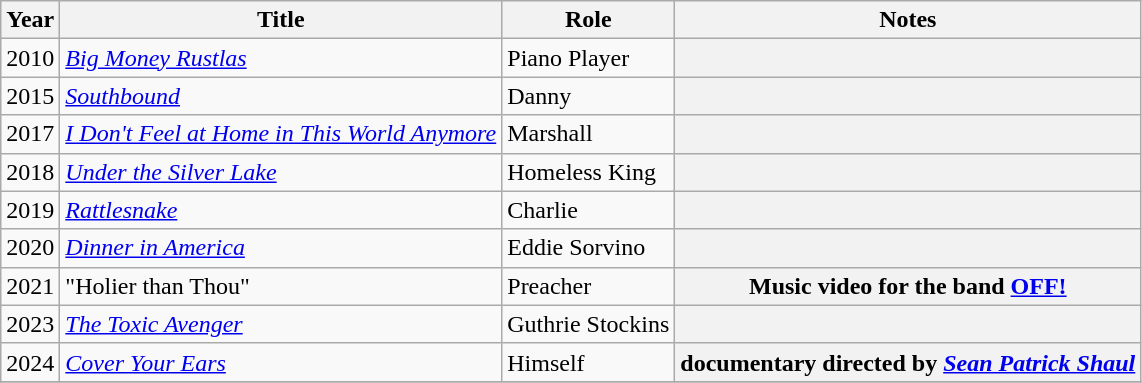<table class="wikitable">
<tr>
<th>Year</th>
<th>Title</th>
<th>Role</th>
<th class="unsortable">Notes</th>
</tr>
<tr>
<td>2010</td>
<td><em><a href='#'>Big Money Rustlas</a></em></td>
<td>Piano Player</td>
<th></th>
</tr>
<tr>
<td>2015</td>
<td><em><a href='#'>Southbound</a></em></td>
<td>Danny</td>
<th></th>
</tr>
<tr>
<td>2017</td>
<td><em><a href='#'>I Don't Feel at Home in This World Anymore</a></em></td>
<td>Marshall</td>
<th></th>
</tr>
<tr>
<td>2018</td>
<td><em><a href='#'>Under the Silver Lake</a></em></td>
<td>Homeless King</td>
<th></th>
</tr>
<tr>
<td>2019</td>
<td><em><a href='#'>Rattlesnake</a></em></td>
<td>Charlie</td>
<th></th>
</tr>
<tr>
<td>2020</td>
<td><em><a href='#'>Dinner in America</a></em></td>
<td>Eddie Sorvino</td>
<th></th>
</tr>
<tr>
<td>2021</td>
<td>"Holier than Thou"</td>
<td>Preacher</td>
<th>Music video for the band <a href='#'>OFF!</a></th>
</tr>
<tr>
<td>2023</td>
<td><em><a href='#'>The Toxic Avenger</a></em></td>
<td>Guthrie Stockins</td>
<th></th>
</tr>
<tr>
<td>2024</td>
<td><em><a href='#'>Cover Your Ears</a></em></td>
<td>Himself</td>
<th>documentary directed by <em><a href='#'>Sean Patrick Shaul</a></em></th>
</tr>
<tr>
</tr>
</table>
